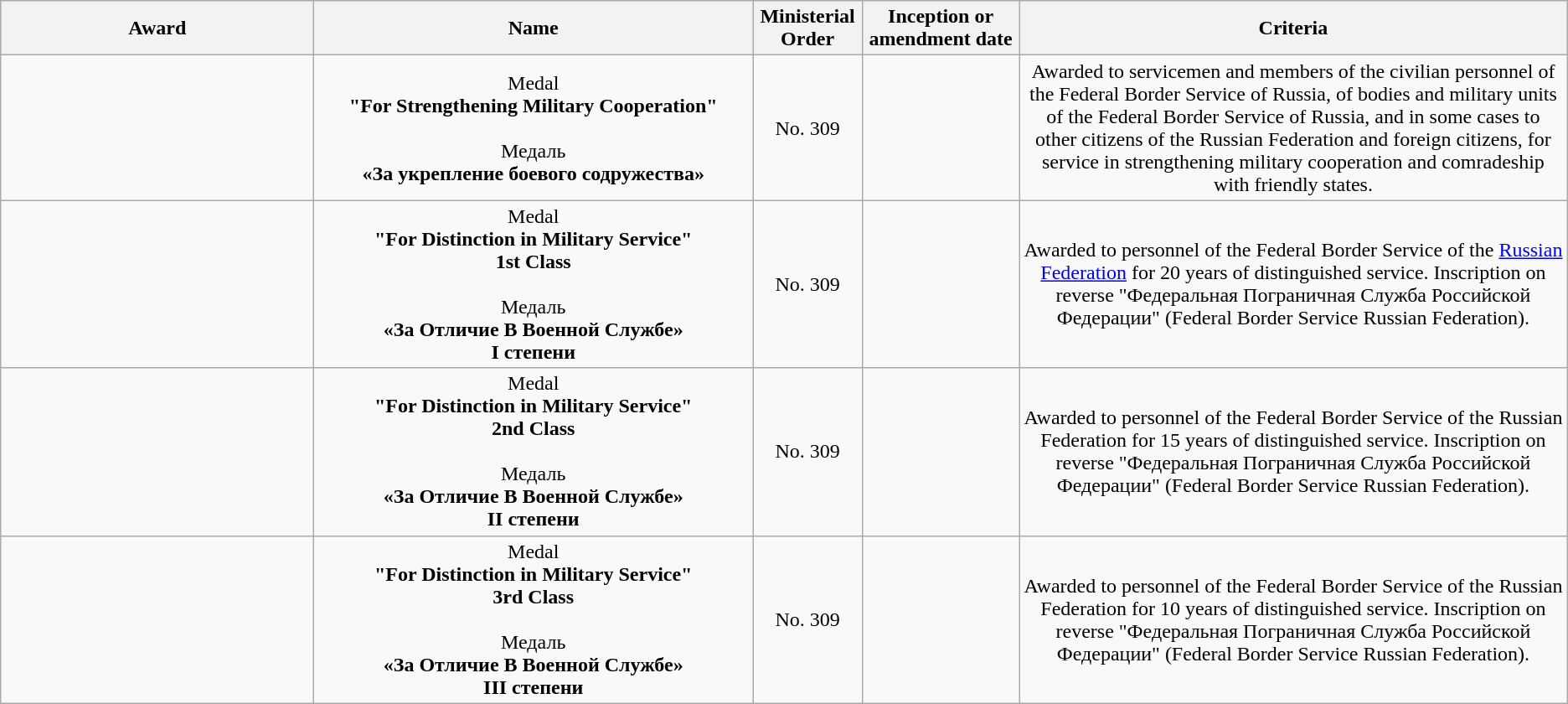<table class="wikitable sortable" style="text-align:center">
<tr>
<th style="width:20%">Award</th>
<th style="width:28%">Name </th>
<th>Ministerial Order</th>
<th style="width:10%">Inception or amendment date</th>
<th style="width:35%">Criteria</th>
</tr>
<tr>
<td><br></td>
<td>Medal<br><strong>"For Strengthening Military Cooperation"</strong><br><br>Медаль<br><strong>«За укрепление боевого содружества»</strong></td>
<td>No. 309</td>
<td></td>
<td>Awarded to servicemen and members of the civilian personnel of the Federal Border Service of Russia, of bodies and military units of the Federal Border Service of Russia, and in some cases to other citizens of the Russian Federation and foreign citizens, for service in strengthening military cooperation and comradeship with friendly states.</td>
</tr>
<tr>
<td><br></td>
<td>Medal<br><strong>"For Distinction in Military Service"<br>1st Class</strong><br><br>Медаль<br><strong>«За Отличие В Военной Службе»<br>I степени</strong></td>
<td>No. 309</td>
<td></td>
<td>Awarded to personnel of the Federal Border Service of the <a href='#'>Russian Federation</a> for 20 years of distinguished service. Inscription on reverse "Федеральная Пограничная Служба Российской Федерации" (Federal Border Service Russian Federation).</td>
</tr>
<tr>
<td><br></td>
<td>Medal<br><strong>"For Distinction in Military Service"<br>2nd Class</strong><br><br>Медаль<br><strong>«За Отличие В Военной Службе»<br>II степени</strong></td>
<td>No. 309</td>
<td></td>
<td>Awarded to personnel of the Federal Border Service of the Russian Federation for 15 years of distinguished service. Inscription on reverse "Федеральная Пограничная Служба Российской Федерации" (Federal Border Service Russian Federation).</td>
</tr>
<tr>
<td><br></td>
<td>Medal<br><strong>"For Distinction in Military Service"<br>3rd Class</strong><br><br>Медаль<br><strong>«За Отличие В Военной Службе»<br>III степени</strong></td>
<td>No. 309</td>
<td></td>
<td>Awarded to personnel of the Federal Border Service of the Russian Federation for 10 years of distinguished service. Inscription on reverse "Федеральная Пограничная Служба Российской Федерации" (Federal Border Service Russian Federation).</td>
</tr>
</table>
